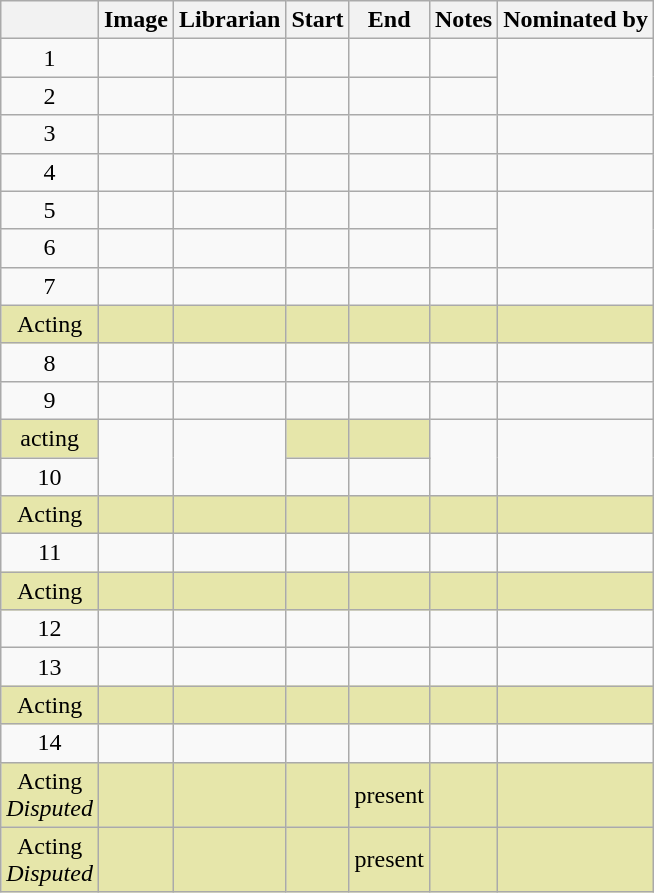<table class="wikitable sortable" style="text-align:center;">
<tr>
<th></th>
<th class=unsortable>Image</th>
<th>Librarian</th>
<th>Start</th>
<th>End</th>
<th>Notes</th>
<th>Nominated by</th>
</tr>
<tr>
<td>1</td>
<td></td>
<td></td>
<td></td>
<td></td>
<td></td>
<td rowspan=2></td>
</tr>
<tr>
<td>2</td>
<td></td>
<td></td>
<td></td>
<td></td>
<td></td>
</tr>
<tr>
<td>3</td>
<td></td>
<td></td>
<td></td>
<td></td>
<td></td>
<td></td>
</tr>
<tr>
<td>4</td>
<td></td>
<td></td>
<td></td>
<td></td>
<td></td>
<td></td>
</tr>
<tr>
<td>5</td>
<td></td>
<td></td>
<td></td>
<td></td>
<td></td>
<td rowspan=2></td>
</tr>
<tr>
<td>6</td>
<td></td>
<td></td>
<td></td>
<td></td>
<td></td>
</tr>
<tr>
<td>7</td>
<td></td>
<td></td>
<td></td>
<td></td>
<td></td>
<td></td>
</tr>
<tr bgcolor="#e6e6aa">
<td>Acting</td>
<td></td>
<td></td>
<td></td>
<td></td>
<td></td>
<td></td>
</tr>
<tr>
<td>8</td>
<td></td>
<td></td>
<td></td>
<td></td>
<td></td>
<td></td>
</tr>
<tr>
<td>9</td>
<td></td>
<td></td>
<td></td>
<td></td>
<td></td>
<td></td>
</tr>
<tr>
<td bgcolor="#e6e6aa">acting</td>
<td rowspan=2></td>
<td rowspan=2></td>
<td bgcolor="#e6e6aa"></td>
<td bgcolor="#e6e6aa"></td>
<td rowspan=2></td>
<td rowspan=2></td>
</tr>
<tr>
<td>10</td>
<td></td>
<td></td>
</tr>
<tr bgcolor="#e6e6aa">
<td>Acting</td>
<td></td>
<td></td>
<td></td>
<td></td>
<td></td>
<td></td>
</tr>
<tr>
<td>11</td>
<td></td>
<td></td>
<td></td>
<td></td>
<td></td>
<td></td>
</tr>
<tr bgcolor="#e6e6aa">
<td>Acting</td>
<td></td>
<td></td>
<td></td>
<td></td>
<td></td>
<td></td>
</tr>
<tr>
<td>12</td>
<td></td>
<td></td>
<td></td>
<td></td>
<td></td>
<td></td>
</tr>
<tr>
<td>13</td>
<td></td>
<td></td>
<td></td>
<td></td>
<td></td>
<td></td>
</tr>
<tr bgcolor="#e6e6aa">
<td>Acting</td>
<td></td>
<td></td>
<td></td>
<td></td>
<td></td>
<td></td>
</tr>
<tr>
<td>14</td>
<td></td>
<td></td>
<td></td>
<td></td>
<td></td>
<td></td>
</tr>
<tr bgcolor="#e6e6aa">
<td>Acting<br><em>Disputed</em></td>
<td></td>
<td></td>
<td></td>
<td>present</td>
<td></td>
<td></td>
</tr>
<tr bgcolor="#e6e6aa">
<td>Acting<br><em>Disputed</em></td>
<td></td>
<td></td>
<td></td>
<td>present</td>
<td></td>
<td></td>
</tr>
</table>
